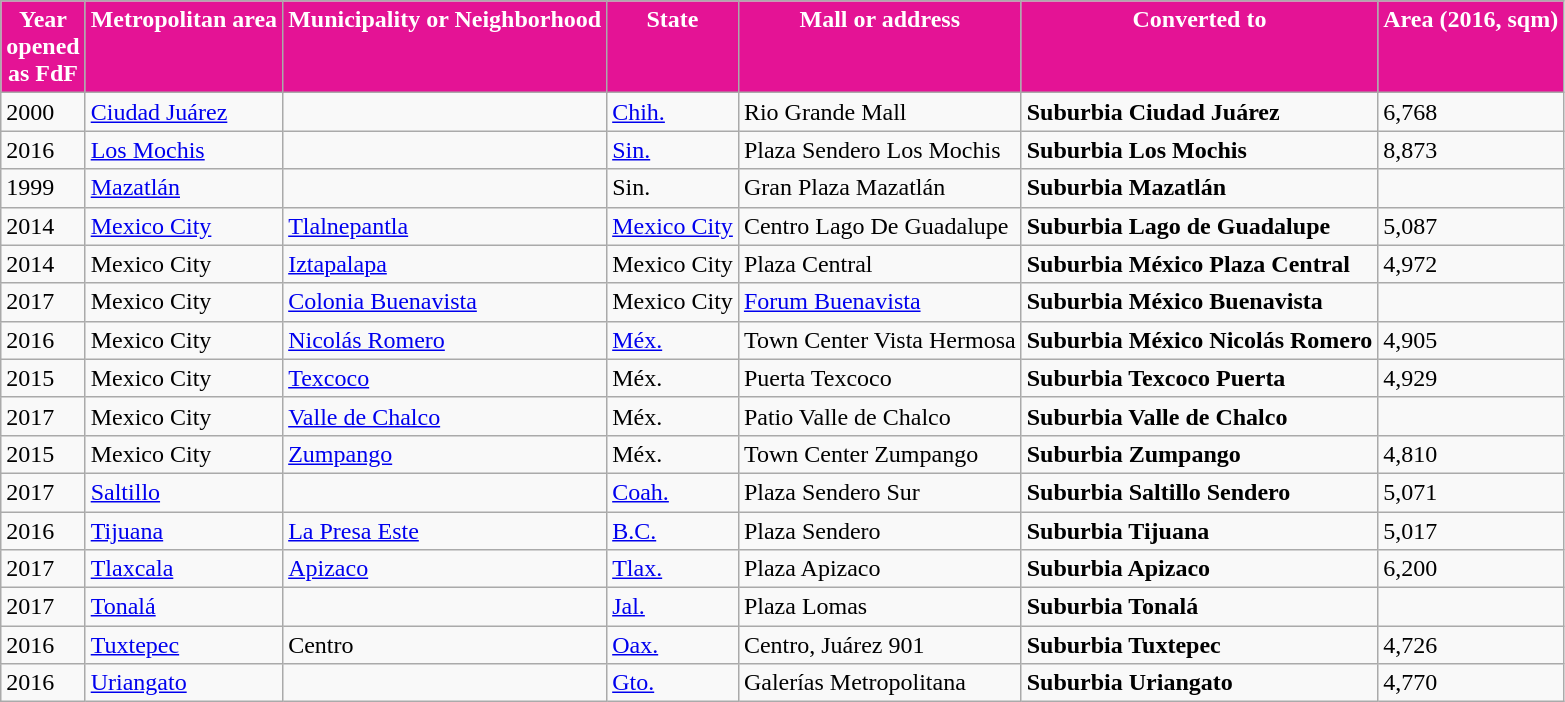<table class="wikitable sortable sort-under">
<tr>
<th style="vertical-align:top;background-color:#e41395;color:white;">Year<br>opened<br>as FdF</th>
<th style="vertical-align:top; background-color:#e41395;color:white;">Metropolitan area</th>
<th style="vertical-align:top; background-color:#e41395;color:white;">Municipality or Neighborhood</th>
<th style="vertical-align:top; background-color:#e41395;color:white;">State</th>
<th style="vertical-align:top; background-color:#e41395;color:white;">Mall or address</th>
<th style="vertical-align:top; background-color:#e41395;color:white;">Converted to</th>
<th style="vertical-align:top; background-color:#e41395;color:white;">Area (2016, sqm)</th>
</tr>
<tr style="vertical-align:top;">
<td>2000</td>
<td><a href='#'>Ciudad Juárez</a></td>
<td></td>
<td><a href='#'>Chih.</a></td>
<td>Rio Grande Mall</td>
<td><strong>Suburbia Ciudad Juárez</strong></td>
<td>6,768</td>
</tr>
<tr style="vertical-align:top;">
<td>2016</td>
<td><a href='#'>Los Mochis</a></td>
<td></td>
<td><a href='#'>Sin.</a></td>
<td>Plaza Sendero Los Mochis</td>
<td><strong>Suburbia Los Mochis</strong></td>
<td>8,873</td>
</tr>
<tr style="vertical-align:top;">
<td>1999</td>
<td><a href='#'>Mazatlán</a></td>
<td></td>
<td>Sin.</td>
<td>Gran Plaza Mazatlán</td>
<td><strong>Suburbia Mazatlán</strong></td>
<td></td>
</tr>
<tr style="vertical-align:top;">
<td>2014</td>
<td><a href='#'>Mexico City</a></td>
<td><a href='#'>Tlalnepantla</a></td>
<td><a href='#'>Mexico City</a></td>
<td>Centro Lago De Guadalupe</td>
<td><strong>Suburbia Lago de Guadalupe</strong></td>
<td>5,087</td>
</tr>
<tr style="vertical-align:top;">
<td>2014</td>
<td>Mexico City</td>
<td><a href='#'>Iztapalapa</a></td>
<td>Mexico City</td>
<td>Plaza Central</td>
<td><strong>Suburbia México Plaza Central</strong></td>
<td>4,972</td>
</tr>
<tr style="vertical-align:top;">
<td>2017</td>
<td>Mexico City</td>
<td><a href='#'>Colonia Buenavista</a></td>
<td>Mexico City</td>
<td><a href='#'>Forum Buenavista</a></td>
<td><strong>Suburbia México Buenavista</strong></td>
<td></td>
</tr>
<tr style="vertical-align:top;">
<td>2016</td>
<td>Mexico City</td>
<td><a href='#'>Nicolás Romero</a></td>
<td><a href='#'>Méx.</a></td>
<td>Town Center Vista Hermosa</td>
<td><strong>Suburbia México Nicolás Romero</strong></td>
<td>4,905</td>
</tr>
<tr style="vertical-align:top;">
<td>2015</td>
<td>Mexico City</td>
<td><a href='#'>Texcoco</a></td>
<td>Méx.</td>
<td>Puerta Texcoco</td>
<td><strong>Suburbia Texcoco Puerta</strong></td>
<td>4,929</td>
</tr>
<tr style="vertical-align:top;">
<td>2017</td>
<td>Mexico City</td>
<td><a href='#'>Valle de Chalco</a></td>
<td>Méx.</td>
<td>Patio Valle de Chalco</td>
<td><strong>Suburbia Valle de Chalco</strong></td>
<td></td>
</tr>
<tr style="vertical-align:top;">
<td>2015</td>
<td>Mexico City</td>
<td><a href='#'>Zumpango </a></td>
<td>Méx.</td>
<td>Town Center Zumpango</td>
<td><strong>Suburbia Zumpango</strong></td>
<td>4,810</td>
</tr>
<tr style="vertical-align:top;">
<td>2017</td>
<td><a href='#'>Saltillo</a></td>
<td></td>
<td><a href='#'>Coah.</a></td>
<td>Plaza Sendero Sur</td>
<td><strong>Suburbia Saltillo Sendero</strong></td>
<td>5,071</td>
</tr>
<tr style="vertical-align:top;">
<td>2016</td>
<td><a href='#'>Tijuana</a></td>
<td><a href='#'>La Presa Este</a></td>
<td><a href='#'>B.C.</a></td>
<td>Plaza Sendero</td>
<td><strong>Suburbia Tijuana</strong></td>
<td>5,017</td>
</tr>
<tr style="vertical-align:top;">
<td>2017</td>
<td><a href='#'>Tlaxcala</a></td>
<td><a href='#'>Apizaco</a></td>
<td><a href='#'>Tlax.</a></td>
<td>Plaza Apizaco</td>
<td><strong>Suburbia Apizaco</strong></td>
<td>6,200</td>
</tr>
<tr style="vertical-align:top;">
<td>2017</td>
<td><a href='#'>Tonalá</a></td>
<td></td>
<td><a href='#'>Jal.</a></td>
<td>Plaza Lomas</td>
<td><strong>Suburbia Tonalá</strong></td>
<td></td>
</tr>
<tr style="vertical-align:top;">
<td>2016</td>
<td><a href='#'>Tuxtepec</a></td>
<td>Centro</td>
<td><a href='#'>Oax.</a></td>
<td>Centro, Juárez 901</td>
<td><strong>Suburbia Tuxtepec</strong></td>
<td>4,726</td>
</tr>
<tr style="vertical-align:top;">
<td>2016</td>
<td><a href='#'>Uriangato </a></td>
<td></td>
<td><a href='#'>Gto.</a></td>
<td>Galerías Metropolitana</td>
<td><strong>Suburbia Uriangato</strong></td>
<td>4,770</td>
</tr>
</table>
